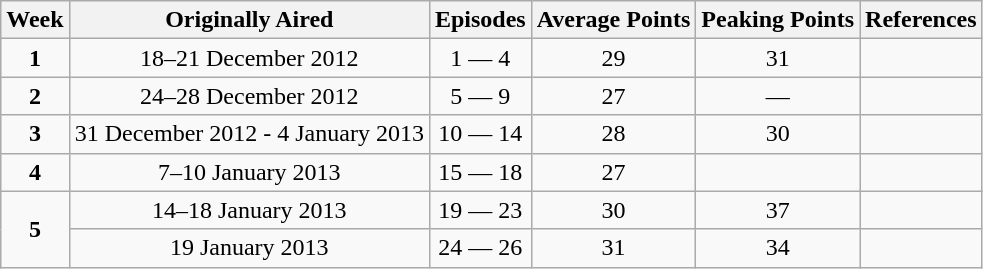<table class="wikitable" style="text-align:center;">
<tr>
<th>Week</th>
<th>Originally Aired</th>
<th>Episodes</th>
<th>Average Points</th>
<th>Peaking Points</th>
<th>References</th>
</tr>
<tr>
<td><strong>1</strong></td>
<td>18–21 December 2012</td>
<td>1 — 4</td>
<td>29</td>
<td>31</td>
<td></td>
</tr>
<tr>
<td><strong>2</strong></td>
<td>24–28 December 2012</td>
<td>5 — 9</td>
<td>27</td>
<td>—</td>
<td></td>
</tr>
<tr>
<td><strong>3</strong></td>
<td>31 December 2012 - 4 January 2013</td>
<td>10 — 14</td>
<td>28</td>
<td>30</td>
<td></td>
</tr>
<tr>
<td><strong>4</strong></td>
<td>7–10 January 2013</td>
<td>15 — 18</td>
<td>27</td>
<td></td>
<td></td>
</tr>
<tr>
<td rowspan="2"><strong>5</strong></td>
<td>14–18 January 2013</td>
<td>19 — 23</td>
<td>30</td>
<td>37</td>
<td></td>
</tr>
<tr>
<td>19 January 2013</td>
<td>24 — 26</td>
<td>31</td>
<td>34</td>
<td></td>
</tr>
</table>
